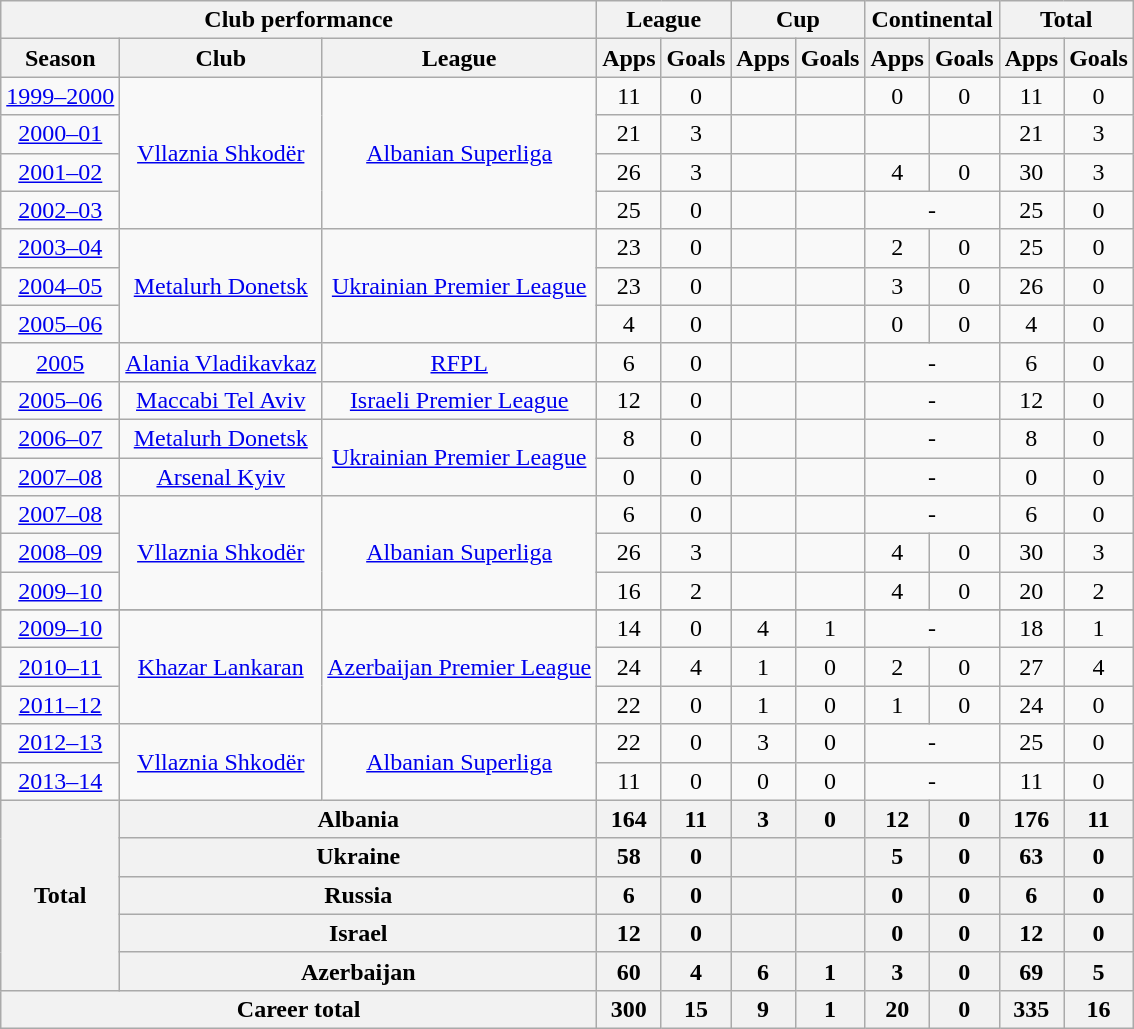<table class="wikitable" style="text-align:center">
<tr>
<th colspan=3>Club performance</th>
<th colspan=2>League</th>
<th colspan=2>Cup</th>
<th colspan=2>Continental</th>
<th colspan=2>Total</th>
</tr>
<tr>
<th>Season</th>
<th>Club</th>
<th>League</th>
<th>Apps</th>
<th>Goals</th>
<th>Apps</th>
<th>Goals</th>
<th>Apps</th>
<th>Goals</th>
<th>Apps</th>
<th>Goals</th>
</tr>
<tr>
<td><a href='#'>1999–2000</a></td>
<td rowspan="4"><a href='#'>Vllaznia Shkodër</a></td>
<td rowspan="4"><a href='#'>Albanian Superliga</a></td>
<td>11</td>
<td>0</td>
<td></td>
<td></td>
<td>0</td>
<td>0</td>
<td>11</td>
<td>0</td>
</tr>
<tr>
<td><a href='#'>2000–01</a></td>
<td>21</td>
<td>3</td>
<td></td>
<td></td>
<td></td>
<td></td>
<td>21</td>
<td>3</td>
</tr>
<tr>
<td><a href='#'>2001–02</a></td>
<td>26</td>
<td>3</td>
<td></td>
<td></td>
<td>4</td>
<td>0</td>
<td>30</td>
<td>3</td>
</tr>
<tr>
<td><a href='#'>2002–03</a></td>
<td>25</td>
<td>0</td>
<td></td>
<td></td>
<td colspan="2">-</td>
<td>25</td>
<td>0</td>
</tr>
<tr>
<td><a href='#'>2003–04</a></td>
<td rowspan="3"><a href='#'>Metalurh Donetsk</a></td>
<td rowspan="3"><a href='#'>Ukrainian Premier League</a></td>
<td>23</td>
<td>0</td>
<td></td>
<td></td>
<td>2</td>
<td>0</td>
<td>25</td>
<td>0</td>
</tr>
<tr>
<td><a href='#'>2004–05</a></td>
<td>23</td>
<td>0</td>
<td></td>
<td></td>
<td>3</td>
<td>0</td>
<td>26</td>
<td>0</td>
</tr>
<tr>
<td><a href='#'>2005–06</a></td>
<td>4</td>
<td>0</td>
<td></td>
<td></td>
<td>0</td>
<td>0</td>
<td>4</td>
<td>0</td>
</tr>
<tr>
<td><a href='#'>2005</a></td>
<td><a href='#'>Alania Vladikavkaz</a></td>
<td><a href='#'>RFPL</a></td>
<td>6</td>
<td>0</td>
<td></td>
<td></td>
<td colspan="2">-</td>
<td>6</td>
<td>0</td>
</tr>
<tr>
<td><a href='#'>2005–06</a></td>
<td><a href='#'>Maccabi Tel Aviv</a></td>
<td><a href='#'>Israeli Premier League</a></td>
<td>12</td>
<td>0</td>
<td></td>
<td></td>
<td colspan="2">-</td>
<td>12</td>
<td>0</td>
</tr>
<tr>
<td><a href='#'>2006–07</a></td>
<td><a href='#'>Metalurh Donetsk</a></td>
<td rowspan="2"><a href='#'>Ukrainian Premier League</a></td>
<td>8</td>
<td>0</td>
<td></td>
<td></td>
<td colspan="2">-</td>
<td>8</td>
<td>0</td>
</tr>
<tr>
<td><a href='#'>2007–08</a></td>
<td><a href='#'>Arsenal Kyiv</a></td>
<td>0</td>
<td>0</td>
<td></td>
<td></td>
<td colspan="2">-</td>
<td>0</td>
<td>0</td>
</tr>
<tr>
<td><a href='#'>2007–08</a></td>
<td rowspan="3"><a href='#'>Vllaznia Shkodër</a></td>
<td rowspan="3"><a href='#'>Albanian Superliga</a></td>
<td>6</td>
<td>0</td>
<td></td>
<td></td>
<td colspan="2">-</td>
<td>6</td>
<td>0</td>
</tr>
<tr>
<td><a href='#'>2008–09</a></td>
<td>26</td>
<td>3</td>
<td></td>
<td></td>
<td>4</td>
<td>0</td>
<td>30</td>
<td>3</td>
</tr>
<tr>
<td><a href='#'>2009–10</a></td>
<td>16</td>
<td>2</td>
<td></td>
<td></td>
<td>4</td>
<td>0</td>
<td>20</td>
<td>2</td>
</tr>
<tr>
</tr>
<tr>
<td><a href='#'>2009–10</a></td>
<td rowspan="3"><a href='#'>Khazar Lankaran</a></td>
<td rowspan="3"><a href='#'>Azerbaijan Premier League</a></td>
<td>14</td>
<td>0</td>
<td>4</td>
<td>1</td>
<td colspan="2">-</td>
<td>18</td>
<td>1</td>
</tr>
<tr>
<td><a href='#'>2010–11</a></td>
<td>24</td>
<td>4</td>
<td>1</td>
<td>0</td>
<td>2</td>
<td>0</td>
<td>27</td>
<td>4</td>
</tr>
<tr>
<td><a href='#'>2011–12</a></td>
<td>22</td>
<td>0</td>
<td>1</td>
<td>0</td>
<td>1</td>
<td>0</td>
<td>24</td>
<td>0</td>
</tr>
<tr>
<td><a href='#'>2012–13</a></td>
<td rowspan="2"><a href='#'>Vllaznia Shkodër</a></td>
<td rowspan="2"><a href='#'>Albanian Superliga</a></td>
<td>22</td>
<td>0</td>
<td>3</td>
<td>0</td>
<td colspan="2">-</td>
<td>25</td>
<td>0</td>
</tr>
<tr>
<td><a href='#'>2013–14</a></td>
<td>11</td>
<td>0</td>
<td>0</td>
<td>0</td>
<td colspan="2">-</td>
<td>11</td>
<td>0</td>
</tr>
<tr>
<th rowspan=5>Total</th>
<th colspan=2>Albania</th>
<th>164</th>
<th>11</th>
<th>3</th>
<th>0</th>
<th>12</th>
<th>0</th>
<th>176</th>
<th>11</th>
</tr>
<tr>
<th colspan=2>Ukraine</th>
<th>58</th>
<th>0</th>
<th></th>
<th></th>
<th>5</th>
<th>0</th>
<th>63</th>
<th>0</th>
</tr>
<tr>
<th colspan=2>Russia</th>
<th>6</th>
<th>0</th>
<th></th>
<th></th>
<th>0</th>
<th>0</th>
<th>6</th>
<th>0</th>
</tr>
<tr>
<th colspan=2>Israel</th>
<th>12</th>
<th>0</th>
<th></th>
<th></th>
<th>0</th>
<th>0</th>
<th>12</th>
<th>0</th>
</tr>
<tr>
<th colspan=2>Azerbaijan</th>
<th>60</th>
<th>4</th>
<th>6</th>
<th>1</th>
<th>3</th>
<th>0</th>
<th>69</th>
<th>5</th>
</tr>
<tr>
<th colspan=3>Career total</th>
<th>300</th>
<th>15</th>
<th>9</th>
<th>1</th>
<th>20</th>
<th>0</th>
<th>335</th>
<th>16</th>
</tr>
</table>
